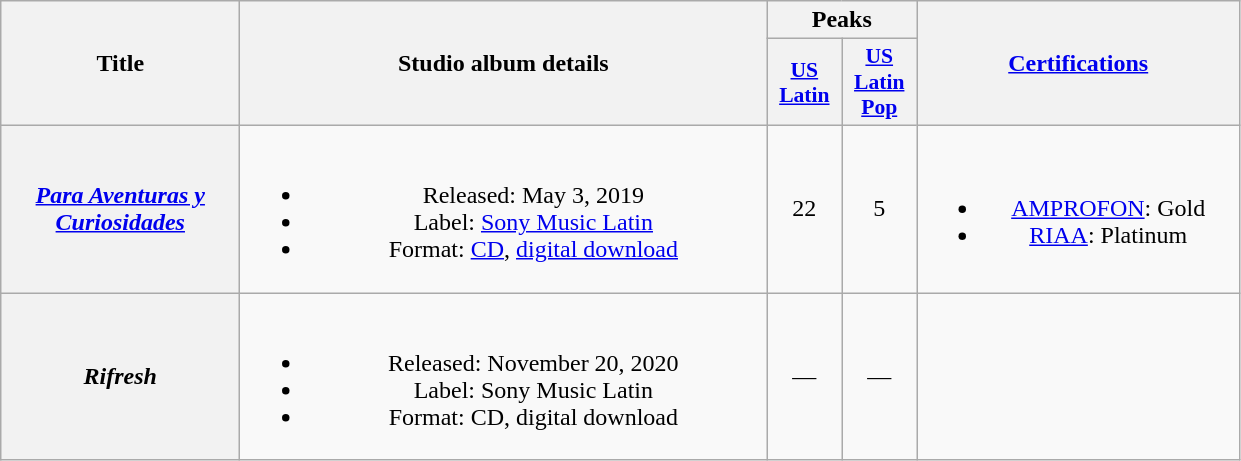<table class="wikitable plainrowheaders" style="text-align:center;">
<tr>
<th scope="col" rowspan="2" style="width:9.5em;">Title</th>
<th scope="col" rowspan="2" style="width:21.5em;">Studio album details</th>
<th scope="col" colspan="2">Peaks</th>
<th scope="col" rowspan="2" style="width:13em;"><a href='#'>Certifications</a></th>
</tr>
<tr>
<th scope="col" style="width:3em;font-size:90%;"><a href='#'>US<br>Latin</a><br></th>
<th scope="col" style="width:3em;font-size:90%;"><a href='#'>US<br>Latin<br>Pop</a><br></th>
</tr>
<tr>
<th scope="row"><em><a href='#'>Para Aventuras y Curiosidades</a></em></th>
<td><br><ul><li>Released: May 3, 2019</li><li>Label: <a href='#'>Sony Music Latin</a></li><li>Format: <a href='#'>CD</a>, <a href='#'>digital download</a></li></ul></td>
<td>22</td>
<td>5</td>
<td><br><ul><li><a href='#'>AMPROFON</a>: Gold</li><li><a href='#'>RIAA</a>: Platinum </li></ul></td>
</tr>
<tr>
<th scope="row"><em>Rifresh</em></th>
<td><br><ul><li>Released: November 20, 2020</li><li>Label: Sony Music Latin</li><li>Format: CD, digital download</li></ul></td>
<td>—</td>
<td>—</td>
<td></td>
</tr>
</table>
